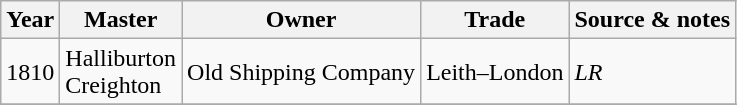<table class=" wikitable">
<tr>
<th>Year</th>
<th>Master</th>
<th>Owner</th>
<th>Trade</th>
<th>Source & notes</th>
</tr>
<tr>
<td>1810</td>
<td>Halliburton<br>Creighton</td>
<td>Old Shipping Company</td>
<td>Leith–London</td>
<td><em>LR</em></td>
</tr>
<tr>
</tr>
</table>
